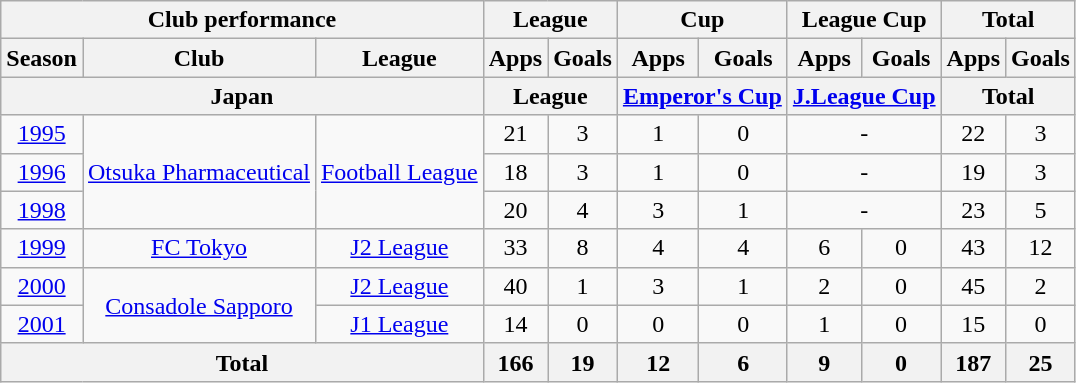<table class="wikitable" style="text-align:center;">
<tr>
<th colspan=3>Club performance</th>
<th colspan=2>League</th>
<th colspan=2>Cup</th>
<th colspan=2>League Cup</th>
<th colspan=2>Total</th>
</tr>
<tr>
<th>Season</th>
<th>Club</th>
<th>League</th>
<th>Apps</th>
<th>Goals</th>
<th>Apps</th>
<th>Goals</th>
<th>Apps</th>
<th>Goals</th>
<th>Apps</th>
<th>Goals</th>
</tr>
<tr>
<th colspan=3>Japan</th>
<th colspan=2>League</th>
<th colspan=2><a href='#'>Emperor's Cup</a></th>
<th colspan=2><a href='#'>J.League Cup</a></th>
<th colspan=2>Total</th>
</tr>
<tr>
<td><a href='#'>1995</a></td>
<td rowspan="3"><a href='#'>Otsuka Pharmaceutical</a></td>
<td rowspan="3"><a href='#'>Football League</a></td>
<td>21</td>
<td>3</td>
<td>1</td>
<td>0</td>
<td colspan="2">-</td>
<td>22</td>
<td>3</td>
</tr>
<tr>
<td><a href='#'>1996</a></td>
<td>18</td>
<td>3</td>
<td>1</td>
<td>0</td>
<td colspan="2">-</td>
<td>19</td>
<td>3</td>
</tr>
<tr>
<td><a href='#'>1998</a></td>
<td>20</td>
<td>4</td>
<td>3</td>
<td>1</td>
<td colspan="2">-</td>
<td>23</td>
<td>5</td>
</tr>
<tr>
<td><a href='#'>1999</a></td>
<td><a href='#'>FC Tokyo</a></td>
<td><a href='#'>J2 League</a></td>
<td>33</td>
<td>8</td>
<td>4</td>
<td>4</td>
<td>6</td>
<td>0</td>
<td>43</td>
<td>12</td>
</tr>
<tr>
<td><a href='#'>2000</a></td>
<td rowspan="2"><a href='#'>Consadole Sapporo</a></td>
<td><a href='#'>J2 League</a></td>
<td>40</td>
<td>1</td>
<td>3</td>
<td>1</td>
<td>2</td>
<td>0</td>
<td>45</td>
<td>2</td>
</tr>
<tr>
<td><a href='#'>2001</a></td>
<td><a href='#'>J1 League</a></td>
<td>14</td>
<td>0</td>
<td>0</td>
<td>0</td>
<td>1</td>
<td>0</td>
<td>15</td>
<td>0</td>
</tr>
<tr>
<th colspan=3>Total</th>
<th>166</th>
<th>19</th>
<th>12</th>
<th>6</th>
<th>9</th>
<th>0</th>
<th>187</th>
<th>25</th>
</tr>
</table>
